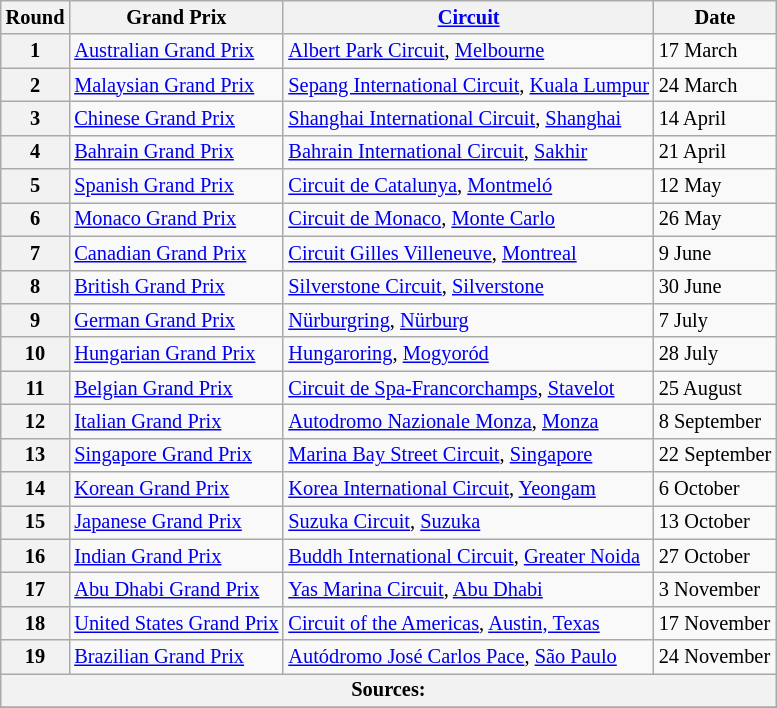<table class="wikitable" style="font-size: 85%">
<tr>
<th>Round</th>
<th>Grand Prix</th>
<th><a href='#'>Circuit</a></th>
<th>Date</th>
</tr>
<tr>
<th>1</th>
<td><a href='#'>Australian Grand Prix</a></td>
<td> <a href='#'>Albert Park Circuit</a>, <a href='#'>Melbourne</a></td>
<td>17 March</td>
</tr>
<tr>
<th>2</th>
<td><a href='#'>Malaysian Grand Prix</a></td>
<td> <a href='#'>Sepang International Circuit</a>, <a href='#'>Kuala Lumpur</a></td>
<td>24 March</td>
</tr>
<tr>
<th>3</th>
<td><a href='#'>Chinese Grand Prix</a></td>
<td> <a href='#'>Shanghai International Circuit</a>, <a href='#'>Shanghai</a></td>
<td>14 April</td>
</tr>
<tr>
<th>4</th>
<td><a href='#'>Bahrain Grand Prix</a></td>
<td> <a href='#'>Bahrain International Circuit</a>, <a href='#'>Sakhir</a></td>
<td>21 April</td>
</tr>
<tr>
<th>5</th>
<td><a href='#'>Spanish Grand Prix</a></td>
<td> <a href='#'>Circuit de Catalunya</a>, <a href='#'>Montmeló</a></td>
<td>12 May</td>
</tr>
<tr>
<th>6</th>
<td><a href='#'>Monaco Grand Prix</a></td>
<td> <a href='#'>Circuit de Monaco</a>, <a href='#'>Monte Carlo</a></td>
<td>26 May</td>
</tr>
<tr>
<th>7</th>
<td><a href='#'>Canadian Grand Prix</a></td>
<td> <a href='#'>Circuit Gilles Villeneuve</a>, <a href='#'>Montreal</a></td>
<td>9 June</td>
</tr>
<tr>
<th>8</th>
<td><a href='#'>British Grand Prix</a></td>
<td> <a href='#'>Silverstone Circuit</a>, <a href='#'>Silverstone</a></td>
<td>30 June</td>
</tr>
<tr>
<th>9</th>
<td><a href='#'>German Grand Prix</a></td>
<td> <a href='#'>Nürburgring</a>, <a href='#'>Nürburg</a></td>
<td>7 July</td>
</tr>
<tr>
<th>10</th>
<td><a href='#'>Hungarian Grand Prix</a></td>
<td> <a href='#'>Hungaroring</a>, <a href='#'>Mogyoród</a></td>
<td>28 July</td>
</tr>
<tr>
<th>11</th>
<td><a href='#'>Belgian Grand Prix</a></td>
<td> <a href='#'>Circuit de Spa-Francorchamps</a>, <a href='#'>Stavelot</a></td>
<td>25 August</td>
</tr>
<tr>
<th>12</th>
<td><a href='#'>Italian Grand Prix</a></td>
<td> <a href='#'>Autodromo Nazionale Monza</a>, <a href='#'>Monza</a></td>
<td>8 September</td>
</tr>
<tr>
<th>13</th>
<td><a href='#'>Singapore Grand Prix</a></td>
<td> <a href='#'>Marina Bay Street Circuit</a>, <a href='#'>Singapore</a></td>
<td>22 September</td>
</tr>
<tr>
<th>14</th>
<td><a href='#'>Korean Grand Prix</a></td>
<td> <a href='#'>Korea International Circuit</a>, <a href='#'>Yeongam</a></td>
<td>6 October</td>
</tr>
<tr>
<th>15</th>
<td><a href='#'>Japanese Grand Prix</a></td>
<td> <a href='#'>Suzuka Circuit</a>, <a href='#'>Suzuka</a></td>
<td>13 October</td>
</tr>
<tr>
<th>16</th>
<td><a href='#'>Indian Grand Prix</a></td>
<td> <a href='#'>Buddh International Circuit</a>, <a href='#'>Greater Noida</a></td>
<td>27 October</td>
</tr>
<tr>
<th>17</th>
<td><a href='#'>Abu Dhabi Grand Prix</a></td>
<td> <a href='#'>Yas Marina Circuit</a>, <a href='#'>Abu Dhabi</a></td>
<td>3 November</td>
</tr>
<tr>
<th>18</th>
<td><a href='#'>United States Grand Prix</a></td>
<td> <a href='#'>Circuit of the Americas</a>, <a href='#'>Austin, Texas</a></td>
<td>17 November</td>
</tr>
<tr>
<th>19</th>
<td><a href='#'>Brazilian Grand Prix</a></td>
<td> <a href='#'>Autódromo José Carlos Pace</a>, <a href='#'>São Paulo</a></td>
<td>24 November</td>
</tr>
<tr>
<th colspan="7">Sources:</th>
</tr>
<tr>
</tr>
</table>
